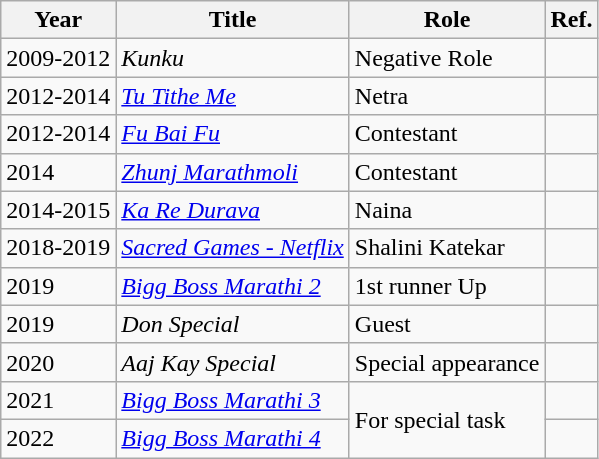<table class="wikitable sortable">
<tr>
<th>Year</th>
<th>Title</th>
<th>Role</th>
<th>Ref.</th>
</tr>
<tr>
<td>2009-2012</td>
<td><em>Kunku</em></td>
<td>Negative Role</td>
<td></td>
</tr>
<tr>
<td>2012-2014</td>
<td><em><a href='#'>Tu Tithe Me</a></em></td>
<td>Netra</td>
<td></td>
</tr>
<tr>
<td>2012-2014</td>
<td><em><a href='#'>Fu Bai Fu</a></em></td>
<td>Contestant</td>
<td></td>
</tr>
<tr>
<td>2014</td>
<td><em><a href='#'>Zhunj Marathmoli</a></em></td>
<td>Contestant</td>
<td></td>
</tr>
<tr>
<td>2014-2015</td>
<td><em><a href='#'>Ka Re Durava</a></em></td>
<td>Naina</td>
<td></td>
</tr>
<tr>
<td>2018-2019</td>
<td><em><a href='#'>Sacred Games - Netflix</a></em></td>
<td>Shalini Katekar</td>
<td></td>
</tr>
<tr>
<td>2019</td>
<td><em><a href='#'>Bigg Boss Marathi 2</a></em></td>
<td>1st runner Up</td>
<td></td>
</tr>
<tr>
<td>2019</td>
<td><em>Don Special</em></td>
<td>Guest</td>
<td></td>
</tr>
<tr>
<td>2020</td>
<td><em>Aaj Kay Special</em></td>
<td>Special appearance</td>
<td></td>
</tr>
<tr>
<td>2021</td>
<td><em><a href='#'>Bigg Boss Marathi 3</a></em></td>
<td rowspan="2">For special task</td>
<td></td>
</tr>
<tr>
<td>2022</td>
<td><em><a href='#'>Bigg Boss Marathi 4</a></em></td>
<td></td>
</tr>
</table>
